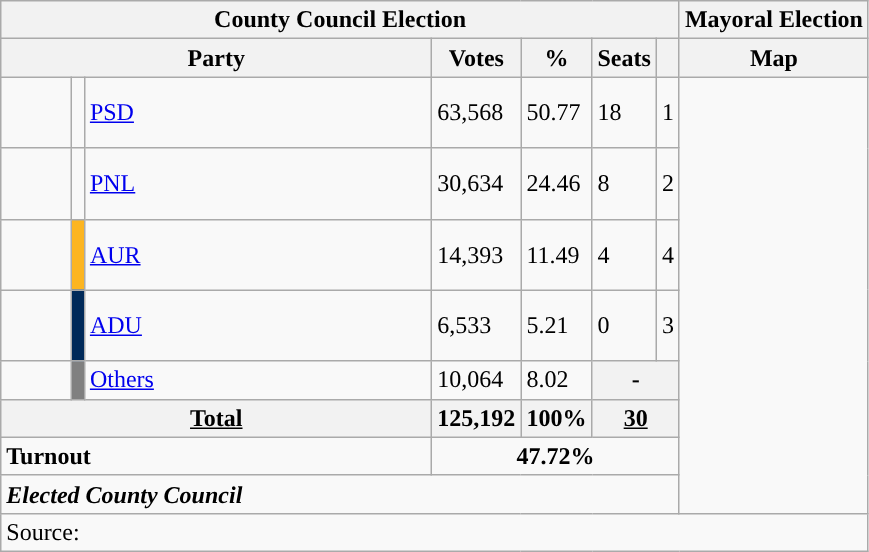<table class="wikitable" style="text-align:left">
<tr>
<th colspan="7">County Council Election</th>
<th>Mayoral Election</th>
</tr>
<tr>
<th colspan="3" width="280">Party</th>
<th>Votes</th>
<th>%</th>
<th>Seats</th>
<th></th>
<th>Map</th>
</tr>
<tr>
<td width="40" height="40"></td>
<td style="color:inherit;background:"></td>
<td align="left"><a href='#'>PSD</a></td>
<td>63,568</td>
<td>50.77</td>
<td>18</td>
<td>1</td>
<td rowspan="8"></td>
</tr>
<tr>
<td height="40"></td>
<td width="1" style="color:inherit;background:"></td>
<td align="left"><a href='#'>PNL</a></td>
<td>30,634</td>
<td>24.46</td>
<td>8</td>
<td>2</td>
</tr>
<tr>
<td height="40"></td>
<td style="background:#FCB521;"></td>
<td align="left"><a href='#'>AUR</a></td>
<td>14,393</td>
<td>11.49</td>
<td>4</td>
<td>4</td>
</tr>
<tr>
<td height="40"></td>
<td style="background:#002A59;"></td>
<td align="left"><a href='#'>ADU</a></td>
<td>6,533</td>
<td>5.21</td>
<td>0</td>
<td>3</td>
</tr>
<tr>
<td></td>
<td style="background-color:Grey "></td>
<td align="left"><a href='#'>Others</a></td>
<td>10,064</td>
<td>8.02</td>
<th colspan="2">-</th>
</tr>
<tr>
<th colspan="3"><strong><u>Total</u></strong></th>
<th style="text-align:left">125,192</th>
<th style="text-align:left">100%</th>
<th colspan="2"><strong><u>30</u></strong></th>
</tr>
<tr>
<td colspan="3"><strong>Turnout</strong></td>
<td colspan="4" style="text-align: center"><strong>47.72%</strong></td>
</tr>
<tr>
<td colspan="7"><strong><em>Elected County Council</em></strong></td>
</tr>
<tr>
<td colspan="8">Source: </td>
</tr>
</table>
